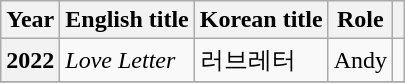<table class="wikitable plainrowheaders">
<tr>
<th scope="col">Year</th>
<th scope="col">English title</th>
<th scope="col">Korean title</th>
<th scope="col">Role</th>
<th scope="col" class="unsortable"></th>
</tr>
<tr>
<th scope="row">2022</th>
<td><em>Love Letter</em></td>
<td>러브레터</td>
<td>Andy</td>
<td></td>
</tr>
<tr>
</tr>
</table>
